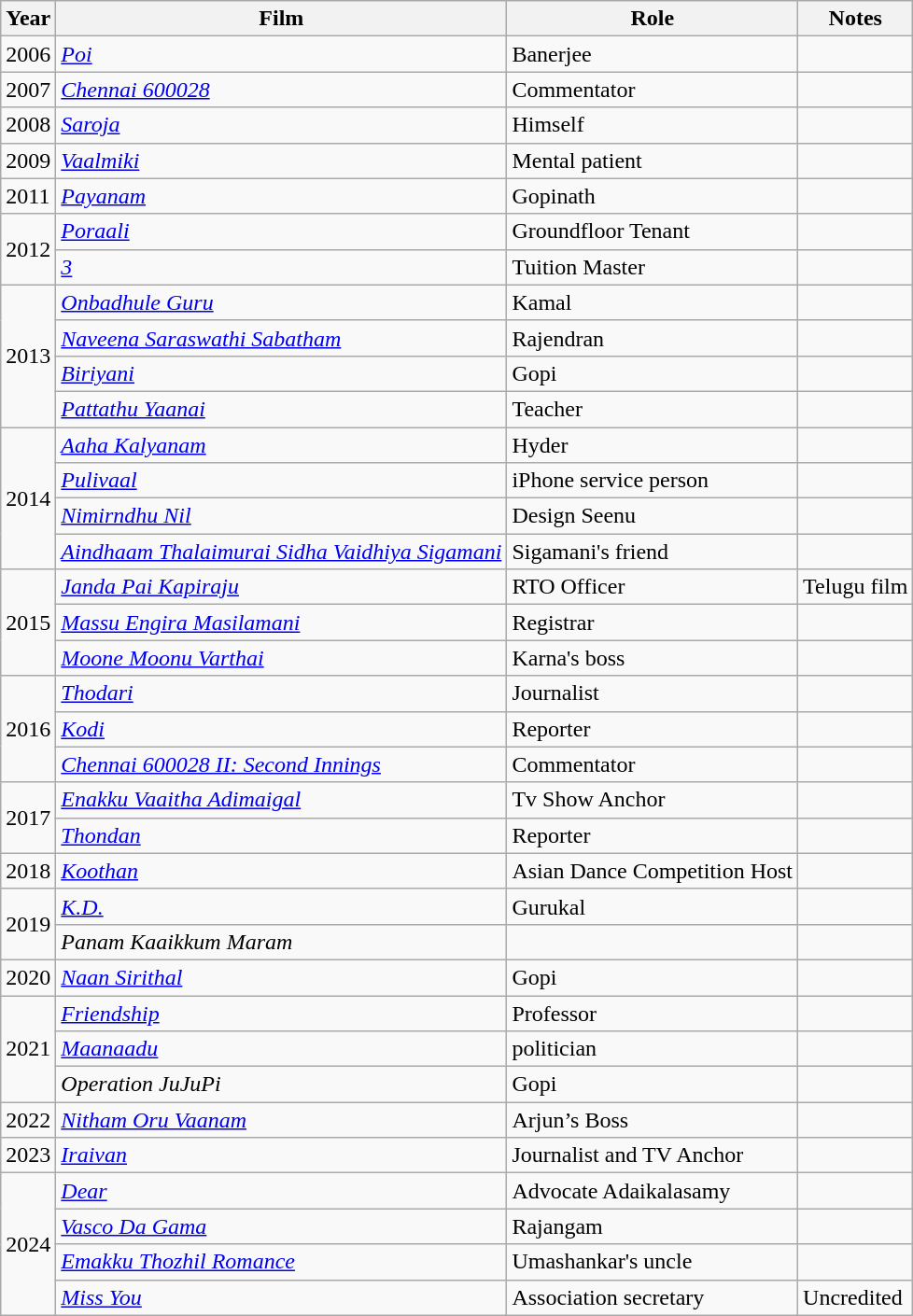<table class="wikitable sortable">
<tr>
<th>Year</th>
<th>Film</th>
<th>Role</th>
<th>Notes</th>
</tr>
<tr>
<td>2006</td>
<td><em><a href='#'>Poi</a></em></td>
<td>Banerjee</td>
<td></td>
</tr>
<tr>
<td>2007</td>
<td><em><a href='#'>Chennai 600028</a></em></td>
<td>Commentator</td>
<td></td>
</tr>
<tr>
<td>2008</td>
<td><em><a href='#'>Saroja</a></em></td>
<td>Himself</td>
<td></td>
</tr>
<tr>
<td>2009</td>
<td><em><a href='#'>Vaalmiki</a></em></td>
<td>Mental patient</td>
<td></td>
</tr>
<tr>
<td>2011</td>
<td><em><a href='#'>Payanam</a></em></td>
<td>Gopinath</td>
<td></td>
</tr>
<tr>
<td rowspan="2">2012</td>
<td><em><a href='#'>Poraali</a></em></td>
<td>Groundfloor Tenant</td>
<td></td>
</tr>
<tr>
<td><em><a href='#'>3</a></em></td>
<td>Tuition Master</td>
<td></td>
</tr>
<tr>
<td rowspan="4">2013</td>
<td><em><a href='#'>Onbadhule Guru</a></em></td>
<td>Kamal</td>
<td></td>
</tr>
<tr>
<td><em><a href='#'>Naveena Saraswathi Sabatham</a></em></td>
<td>Rajendran</td>
<td></td>
</tr>
<tr>
<td><em><a href='#'>Biriyani</a></em></td>
<td>Gopi</td>
<td></td>
</tr>
<tr>
<td><em><a href='#'>Pattathu Yaanai</a></em></td>
<td>Teacher</td>
<td></td>
</tr>
<tr>
<td rowspan="4">2014</td>
<td><em><a href='#'>Aaha Kalyanam</a></em></td>
<td>Hyder</td>
<td></td>
</tr>
<tr>
<td><em><a href='#'>Pulivaal</a></em></td>
<td>iPhone service person</td>
<td></td>
</tr>
<tr>
<td><em><a href='#'>Nimirndhu Nil</a></em></td>
<td>Design Seenu</td>
<td></td>
</tr>
<tr>
<td><em><a href='#'>Aindhaam Thalaimurai Sidha Vaidhiya Sigamani</a></em></td>
<td>Sigamani's friend</td>
<td></td>
</tr>
<tr>
<td rowspan="3">2015</td>
<td><em><a href='#'>Janda Pai Kapiraju</a></em></td>
<td>RTO Officer</td>
<td>Telugu film</td>
</tr>
<tr>
<td><em><a href='#'>Massu Engira Masilamani</a></em></td>
<td>Registrar</td>
<td></td>
</tr>
<tr>
<td><em><a href='#'>Moone Moonu Varthai</a></em></td>
<td>Karna's boss</td>
<td></td>
</tr>
<tr>
<td rowspan="3">2016</td>
<td><em><a href='#'>Thodari</a></em></td>
<td>Journalist</td>
<td></td>
</tr>
<tr>
<td><em><a href='#'>Kodi</a></em></td>
<td>Reporter</td>
<td></td>
</tr>
<tr>
<td><em><a href='#'>Chennai 600028 II: Second Innings</a></em></td>
<td>Commentator</td>
<td></td>
</tr>
<tr>
<td rowspan="2">2017</td>
<td><em><a href='#'>Enakku Vaaitha Adimaigal</a></em></td>
<td>Tv Show Anchor</td>
<td></td>
</tr>
<tr>
<td><em><a href='#'>Thondan</a></em></td>
<td>Reporter</td>
<td></td>
</tr>
<tr>
<td>2018</td>
<td><em><a href='#'>Koothan</a></em></td>
<td>Asian Dance Competition Host</td>
<td></td>
</tr>
<tr>
<td rowspan="2">2019</td>
<td><em><a href='#'>K.D.</a></em></td>
<td>Gurukal</td>
<td></td>
</tr>
<tr>
<td><em>Panam Kaaikkum Maram</em></td>
<td></td>
<td></td>
</tr>
<tr>
<td>2020</td>
<td><em><a href='#'>Naan Sirithal</a></em></td>
<td>Gopi</td>
<td></td>
</tr>
<tr>
<td rowspan="3">2021</td>
<td><em><a href='#'>Friendship</a></em></td>
<td>Professor</td>
<td></td>
</tr>
<tr>
<td><em><a href='#'>Maanaadu</a></em></td>
<td>politician</td>
<td></td>
</tr>
<tr>
<td><em>Operation JuJuPi</em></td>
<td>Gopi</td>
<td></td>
</tr>
<tr>
<td>2022</td>
<td><em><a href='#'>Nitham Oru Vaanam</a></em></td>
<td>Arjun’s Boss</td>
<td></td>
</tr>
<tr>
<td>2023</td>
<td><em><a href='#'>Iraivan</a></em></td>
<td>Journalist and TV Anchor</td>
<td></td>
</tr>
<tr>
<td rowspan="4">2024</td>
<td><em><a href='#'>Dear</a></em></td>
<td>Advocate Adaikalasamy</td>
<td></td>
</tr>
<tr>
<td><em><a href='#'>Vasco Da Gama</a></em></td>
<td>Rajangam</td>
<td></td>
</tr>
<tr>
<td><em><a href='#'>Emakku Thozhil Romance</a></em></td>
<td>Umashankar's uncle</td>
<td></td>
</tr>
<tr>
<td><a href='#'><em>Miss You</em></a></td>
<td>Association secretary</td>
<td>Uncredited</td>
</tr>
</table>
